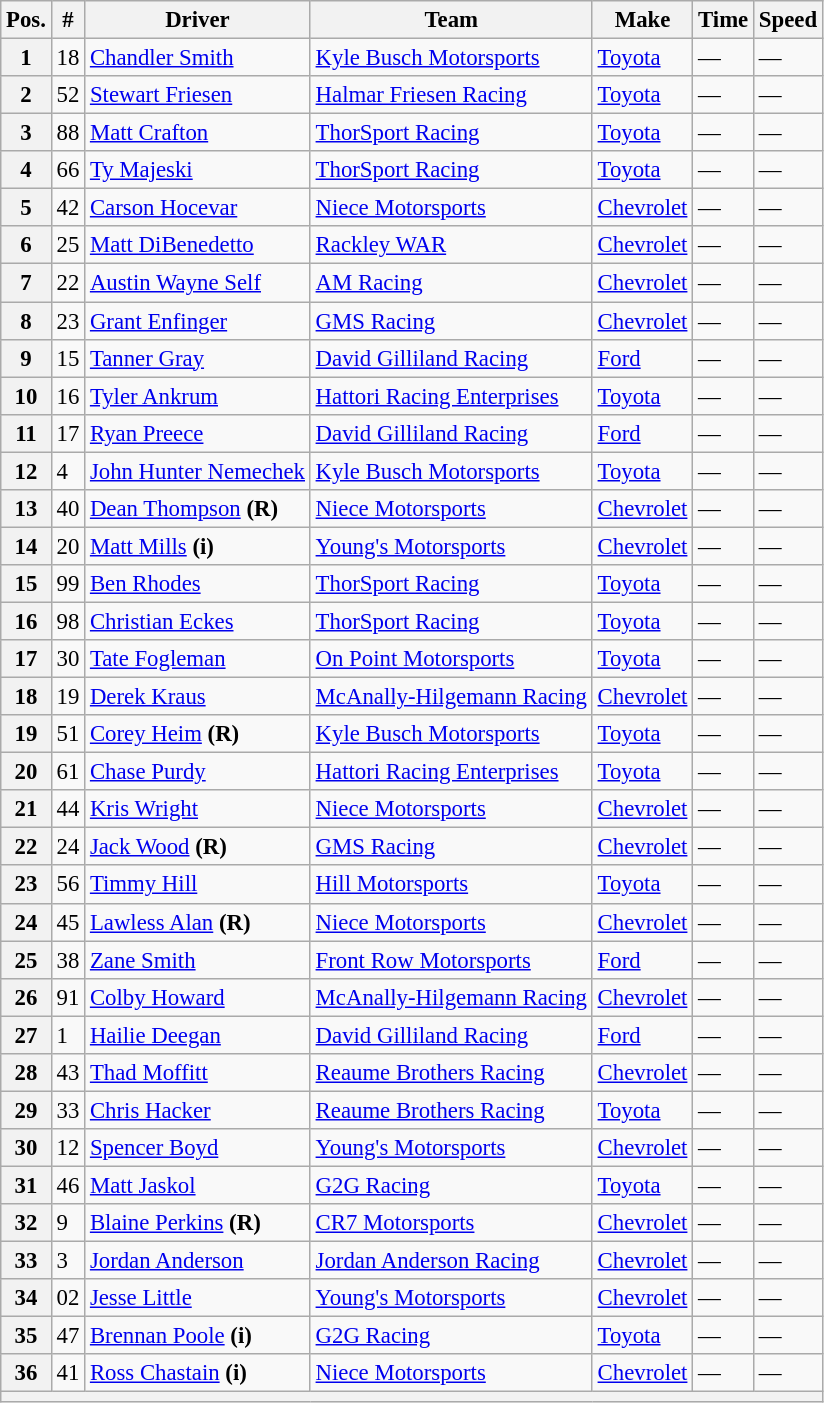<table class="wikitable" style="font-size:95%">
<tr>
<th>Pos.</th>
<th>#</th>
<th>Driver</th>
<th>Team</th>
<th>Make</th>
<th>Time</th>
<th>Speed</th>
</tr>
<tr>
<th>1</th>
<td>18</td>
<td><a href='#'>Chandler Smith</a></td>
<td><a href='#'>Kyle Busch Motorsports</a></td>
<td><a href='#'>Toyota</a></td>
<td>—</td>
<td>—</td>
</tr>
<tr>
<th>2</th>
<td>52</td>
<td><a href='#'>Stewart Friesen</a></td>
<td><a href='#'>Halmar Friesen Racing</a></td>
<td><a href='#'>Toyota</a></td>
<td>—</td>
<td>—</td>
</tr>
<tr>
<th>3</th>
<td>88</td>
<td><a href='#'>Matt Crafton</a></td>
<td><a href='#'>ThorSport Racing</a></td>
<td><a href='#'>Toyota</a></td>
<td>—</td>
<td>—</td>
</tr>
<tr>
<th>4</th>
<td>66</td>
<td><a href='#'>Ty Majeski</a></td>
<td><a href='#'>ThorSport Racing</a></td>
<td><a href='#'>Toyota</a></td>
<td>—</td>
<td>—</td>
</tr>
<tr>
<th>5</th>
<td>42</td>
<td><a href='#'>Carson Hocevar</a></td>
<td><a href='#'>Niece Motorsports</a></td>
<td><a href='#'>Chevrolet</a></td>
<td>—</td>
<td>—</td>
</tr>
<tr>
<th>6</th>
<td>25</td>
<td><a href='#'>Matt DiBenedetto</a></td>
<td><a href='#'>Rackley WAR</a></td>
<td><a href='#'>Chevrolet</a></td>
<td>—</td>
<td>—</td>
</tr>
<tr>
<th>7</th>
<td>22</td>
<td><a href='#'>Austin Wayne Self</a></td>
<td><a href='#'>AM Racing</a></td>
<td><a href='#'>Chevrolet</a></td>
<td>—</td>
<td>—</td>
</tr>
<tr>
<th>8</th>
<td>23</td>
<td><a href='#'>Grant Enfinger</a></td>
<td><a href='#'>GMS Racing</a></td>
<td><a href='#'>Chevrolet</a></td>
<td>—</td>
<td>—</td>
</tr>
<tr>
<th>9</th>
<td>15</td>
<td><a href='#'>Tanner Gray</a></td>
<td><a href='#'>David Gilliland Racing</a></td>
<td><a href='#'>Ford</a></td>
<td>—</td>
<td>—</td>
</tr>
<tr>
<th>10</th>
<td>16</td>
<td><a href='#'>Tyler Ankrum</a></td>
<td><a href='#'>Hattori Racing Enterprises</a></td>
<td><a href='#'>Toyota</a></td>
<td>—</td>
<td>—</td>
</tr>
<tr>
<th>11</th>
<td>17</td>
<td><a href='#'>Ryan Preece</a></td>
<td><a href='#'>David Gilliland Racing</a></td>
<td><a href='#'>Ford</a></td>
<td>—</td>
<td>—</td>
</tr>
<tr>
<th>12</th>
<td>4</td>
<td><a href='#'>John Hunter Nemechek</a></td>
<td><a href='#'>Kyle Busch Motorsports</a></td>
<td><a href='#'>Toyota</a></td>
<td>—</td>
<td>—</td>
</tr>
<tr>
<th>13</th>
<td>40</td>
<td><a href='#'>Dean Thompson</a> <strong>(R)</strong></td>
<td><a href='#'>Niece Motorsports</a></td>
<td><a href='#'>Chevrolet</a></td>
<td>—</td>
<td>—</td>
</tr>
<tr>
<th>14</th>
<td>20</td>
<td><a href='#'>Matt Mills</a> <strong>(i)</strong></td>
<td><a href='#'>Young's Motorsports</a></td>
<td><a href='#'>Chevrolet</a></td>
<td>—</td>
<td>—</td>
</tr>
<tr>
<th>15</th>
<td>99</td>
<td><a href='#'>Ben Rhodes</a></td>
<td><a href='#'>ThorSport Racing</a></td>
<td><a href='#'>Toyota</a></td>
<td>—</td>
<td>—</td>
</tr>
<tr>
<th>16</th>
<td>98</td>
<td><a href='#'>Christian Eckes</a></td>
<td><a href='#'>ThorSport Racing</a></td>
<td><a href='#'>Toyota</a></td>
<td>—</td>
<td>—</td>
</tr>
<tr>
<th>17</th>
<td>30</td>
<td><a href='#'>Tate Fogleman</a></td>
<td><a href='#'>On Point Motorsports</a></td>
<td><a href='#'>Toyota</a></td>
<td>—</td>
<td>—</td>
</tr>
<tr>
<th>18</th>
<td>19</td>
<td><a href='#'>Derek Kraus</a></td>
<td><a href='#'>McAnally-Hilgemann Racing</a></td>
<td><a href='#'>Chevrolet</a></td>
<td>—</td>
<td>—</td>
</tr>
<tr>
<th>19</th>
<td>51</td>
<td><a href='#'>Corey Heim</a> <strong>(R)</strong></td>
<td><a href='#'>Kyle Busch Motorsports</a></td>
<td><a href='#'>Toyota</a></td>
<td>—</td>
<td>—</td>
</tr>
<tr>
<th>20</th>
<td>61</td>
<td><a href='#'>Chase Purdy</a></td>
<td><a href='#'>Hattori Racing Enterprises</a></td>
<td><a href='#'>Toyota</a></td>
<td>—</td>
<td>—</td>
</tr>
<tr>
<th>21</th>
<td>44</td>
<td><a href='#'>Kris Wright</a></td>
<td><a href='#'>Niece Motorsports</a></td>
<td><a href='#'>Chevrolet</a></td>
<td>—</td>
<td>—</td>
</tr>
<tr>
<th>22</th>
<td>24</td>
<td><a href='#'>Jack Wood</a> <strong>(R)</strong></td>
<td><a href='#'>GMS Racing</a></td>
<td><a href='#'>Chevrolet</a></td>
<td>—</td>
<td>—</td>
</tr>
<tr>
<th>23</th>
<td>56</td>
<td><a href='#'>Timmy Hill</a></td>
<td><a href='#'>Hill Motorsports</a></td>
<td><a href='#'>Toyota</a></td>
<td>—</td>
<td>—</td>
</tr>
<tr>
<th>24</th>
<td>45</td>
<td><a href='#'>Lawless Alan</a> <strong>(R)</strong></td>
<td><a href='#'>Niece Motorsports</a></td>
<td><a href='#'>Chevrolet</a></td>
<td>—</td>
<td>—</td>
</tr>
<tr>
<th>25</th>
<td>38</td>
<td><a href='#'>Zane Smith</a></td>
<td><a href='#'>Front Row Motorsports</a></td>
<td><a href='#'>Ford</a></td>
<td>—</td>
<td>—</td>
</tr>
<tr>
<th>26</th>
<td>91</td>
<td><a href='#'>Colby Howard</a></td>
<td><a href='#'>McAnally-Hilgemann Racing</a></td>
<td><a href='#'>Chevrolet</a></td>
<td>—</td>
<td>—</td>
</tr>
<tr>
<th>27</th>
<td>1</td>
<td><a href='#'>Hailie Deegan</a></td>
<td><a href='#'>David Gilliland Racing</a></td>
<td><a href='#'>Ford</a></td>
<td>—</td>
<td>—</td>
</tr>
<tr>
<th>28</th>
<td>43</td>
<td><a href='#'>Thad Moffitt</a></td>
<td><a href='#'>Reaume Brothers Racing</a></td>
<td><a href='#'>Chevrolet</a></td>
<td>—</td>
<td>—</td>
</tr>
<tr>
<th>29</th>
<td>33</td>
<td><a href='#'>Chris Hacker</a></td>
<td><a href='#'>Reaume Brothers Racing</a></td>
<td><a href='#'>Toyota</a></td>
<td>—</td>
<td>—</td>
</tr>
<tr>
<th>30</th>
<td>12</td>
<td><a href='#'>Spencer Boyd</a></td>
<td><a href='#'>Young's Motorsports</a></td>
<td><a href='#'>Chevrolet</a></td>
<td>—</td>
<td>—</td>
</tr>
<tr>
<th>31</th>
<td>46</td>
<td><a href='#'>Matt Jaskol</a></td>
<td><a href='#'>G2G Racing</a></td>
<td><a href='#'>Toyota</a></td>
<td>—</td>
<td>—</td>
</tr>
<tr>
<th>32</th>
<td>9</td>
<td><a href='#'>Blaine Perkins</a> <strong>(R)</strong></td>
<td><a href='#'>CR7 Motorsports</a></td>
<td><a href='#'>Chevrolet</a></td>
<td>—</td>
<td>—</td>
</tr>
<tr>
<th>33</th>
<td>3</td>
<td><a href='#'>Jordan Anderson</a></td>
<td><a href='#'>Jordan Anderson Racing</a></td>
<td><a href='#'>Chevrolet</a></td>
<td>—</td>
<td>—</td>
</tr>
<tr>
<th>34</th>
<td>02</td>
<td><a href='#'>Jesse Little</a></td>
<td><a href='#'>Young's Motorsports</a></td>
<td><a href='#'>Chevrolet</a></td>
<td>—</td>
<td>—</td>
</tr>
<tr>
<th>35</th>
<td>47</td>
<td><a href='#'>Brennan Poole</a> <strong>(i)</strong></td>
<td><a href='#'>G2G Racing</a></td>
<td><a href='#'>Toyota</a></td>
<td>—</td>
<td>—</td>
</tr>
<tr>
<th>36</th>
<td>41</td>
<td><a href='#'>Ross Chastain</a> <strong>(i)</strong></td>
<td><a href='#'>Niece Motorsports</a></td>
<td><a href='#'>Chevrolet</a></td>
<td>—</td>
<td>—</td>
</tr>
<tr>
<th colspan="7"></th>
</tr>
</table>
